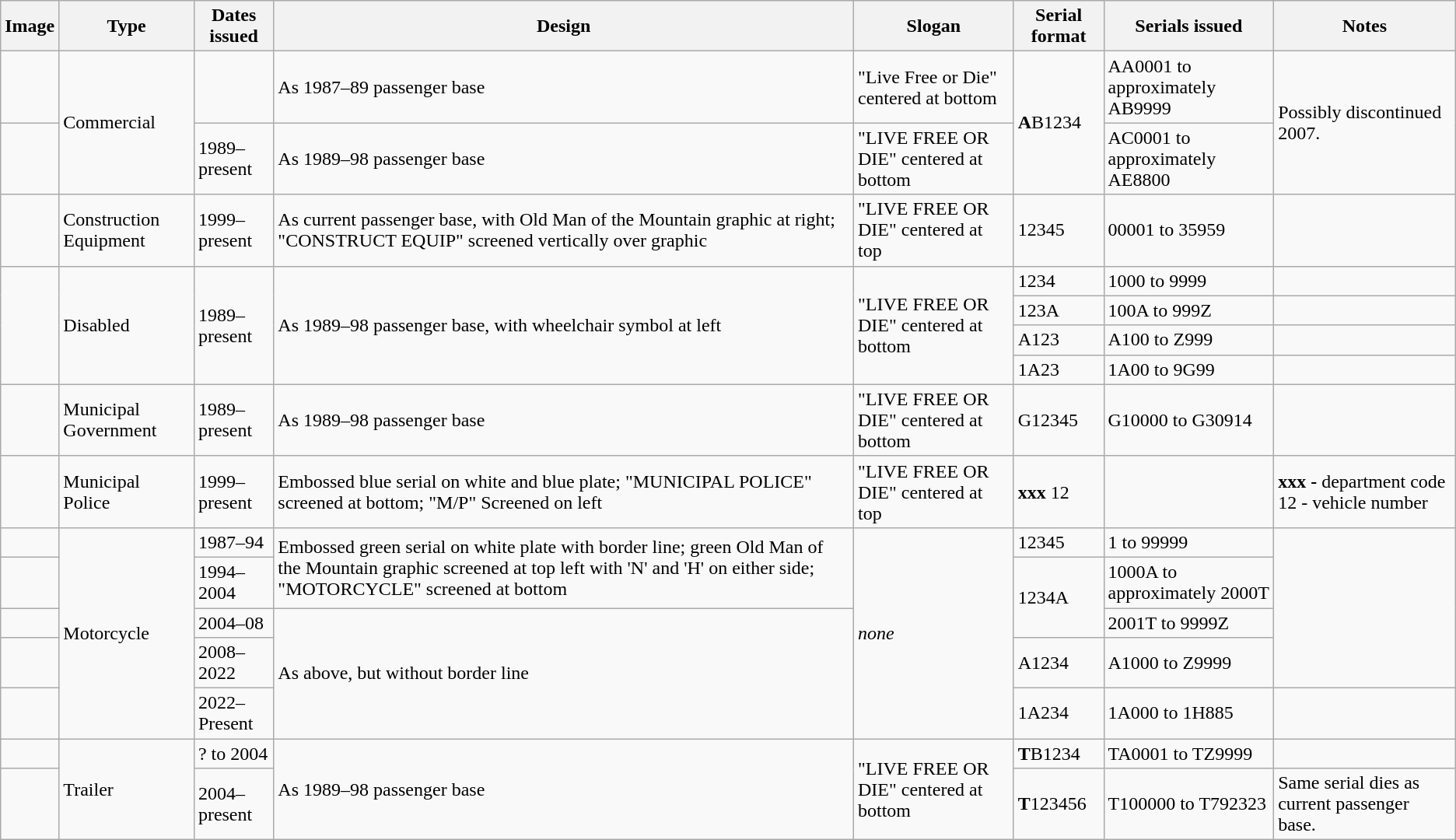<table class="wikitable">
<tr>
<th>Image</th>
<th>Type</th>
<th>Dates issued</th>
<th>Design</th>
<th>Slogan</th>
<th>Serial format</th>
<th>Serials issued</th>
<th>Notes</th>
</tr>
<tr>
<td></td>
<td rowspan="2">Commercial</td>
<td></td>
<td>As 1987–89 passenger base</td>
<td>"Live Free or Die" centered at bottom</td>
<td rowspan="2"><strong>A</strong>B1234</td>
<td>AA0001 to approximately AB9999</td>
<td rowspan="2">Possibly discontinued 2007.</td>
</tr>
<tr>
<td></td>
<td>1989–present</td>
<td>As 1989–98 passenger base</td>
<td>"LIVE FREE OR DIE" centered at bottom</td>
<td>AC0001 to approximately AE8800</td>
</tr>
<tr>
<td></td>
<td>Construction Equipment</td>
<td>1999–present</td>
<td>As current passenger base, with Old Man of the Mountain graphic at right; "CONSTRUCT EQUIP" screened vertically over graphic</td>
<td>"LIVE FREE OR DIE" centered at top</td>
<td>12345</td>
<td>00001 to 35959 </td>
<td></td>
</tr>
<tr>
<td rowspan="4"></td>
<td rowspan="4">Disabled</td>
<td rowspan="4">1989–present</td>
<td rowspan="4">As 1989–98 passenger base, with wheelchair symbol at left</td>
<td rowspan="4">"LIVE FREE OR DIE" centered at bottom</td>
<td>1234</td>
<td>1000 to 9999</td>
<td></td>
</tr>
<tr>
<td>123A</td>
<td>100A to 999Z</td>
<td></td>
</tr>
<tr>
<td>A123</td>
<td>A100 to Z999</td>
<td></td>
</tr>
<tr>
<td>1A23</td>
<td>1A00 to 9G99 </td>
<td></td>
</tr>
<tr>
<td></td>
<td>Municipal Government</td>
<td>1989–present</td>
<td>As 1989–98 passenger base</td>
<td>"LIVE FREE OR DIE" centered at bottom</td>
<td>G12345</td>
<td>G10000 to G30914 </td>
<td></td>
</tr>
<tr>
<td></td>
<td>Municipal Police</td>
<td>1999–present</td>
<td>Embossed blue serial on white and blue plate; "MUNICIPAL POLICE" screened at bottom; "M/P" Screened on left</td>
<td>"LIVE FREE OR DIE" centered at top</td>
<td><strong>xxx</strong> 12</td>
<td></td>
<td><strong>xxx -</strong> department code<br>12 - vehicle number</td>
</tr>
<tr>
<td></td>
<td rowspan="5">Motorcycle</td>
<td>1987–94</td>
<td rowspan="2">Embossed green serial on white plate with border line; green Old Man of the Mountain graphic screened at top left with 'N' and 'H' on either side; "MOTORCYCLE" screened at bottom</td>
<td rowspan="5"><em>none</em></td>
<td>12345</td>
<td>1 to 99999</td>
<td rowspan="4"></td>
</tr>
<tr>
<td></td>
<td>1994–2004</td>
<td rowspan="2">1234A</td>
<td>1000A to approximately 2000T</td>
</tr>
<tr>
<td></td>
<td>2004–08</td>
<td rowspan="3">As above, but without border line</td>
<td>2001T to 9999Z</td>
</tr>
<tr>
<td></td>
<td>2008–2022</td>
<td>A1234</td>
<td>A1000 to Z9999</td>
</tr>
<tr>
<td></td>
<td>2022–Present</td>
<td>1A234</td>
<td>1A000 to 1H885 </td>
<td></td>
</tr>
<tr>
<td></td>
<td rowspan="2">Trailer</td>
<td>? to 2004</td>
<td rowspan="2">As 1989–98 passenger base</td>
<td rowspan="2">"LIVE FREE OR DIE" centered at bottom</td>
<td><strong>T</strong>B1234</td>
<td>TA0001 to TZ9999</td>
<td></td>
</tr>
<tr>
<td></td>
<td>2004–present</td>
<td><strong>T</strong>123456</td>
<td>T100000 to T792323 </td>
<td>Same serial dies as current passenger base.</td>
</tr>
</table>
